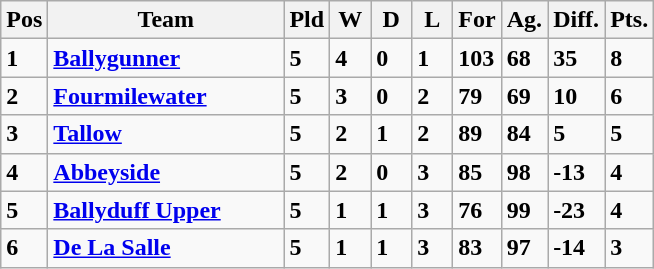<table class="wikitable" style="text-align: centre;">
<tr>
<th width=20>Pos</th>
<th width=150>Team</th>
<th width=20>Pld</th>
<th width=20>W</th>
<th width=20>D</th>
<th width=20>L</th>
<th width=20>For</th>
<th width=20>Ag.</th>
<th width=20>Diff.</th>
<th width=20>Pts.</th>
</tr>
<tr>
<td><strong>1</strong></td>
<td align=left><strong> <a href='#'>Ballygunner</a> </strong></td>
<td><strong>5</strong></td>
<td><strong>4</strong></td>
<td><strong>0</strong></td>
<td><strong>1</strong></td>
<td><strong>103</strong></td>
<td><strong>68</strong></td>
<td><strong>35</strong></td>
<td><strong>8</strong></td>
</tr>
<tr>
<td><strong>2</strong></td>
<td align=left><strong> <a href='#'>Fourmilewater</a> </strong></td>
<td><strong>5</strong></td>
<td><strong>3</strong></td>
<td><strong>0</strong></td>
<td><strong>2</strong></td>
<td><strong>79</strong></td>
<td><strong>69</strong></td>
<td><strong>10</strong></td>
<td><strong>6</strong></td>
</tr>
<tr>
<td><strong>3</strong></td>
<td align=left><strong> <a href='#'>Tallow</a> </strong></td>
<td><strong>5</strong></td>
<td><strong>2</strong></td>
<td><strong>1</strong></td>
<td><strong>2</strong></td>
<td><strong>89</strong></td>
<td><strong>84</strong></td>
<td><strong>5</strong></td>
<td><strong>5</strong></td>
</tr>
<tr>
<td><strong>4</strong></td>
<td align=left><strong> <a href='#'>Abbeyside</a> </strong></td>
<td><strong>5</strong></td>
<td><strong>2</strong></td>
<td><strong>0</strong></td>
<td><strong>3</strong></td>
<td><strong>85</strong></td>
<td><strong>98</strong></td>
<td><strong>-13</strong></td>
<td><strong>4</strong></td>
</tr>
<tr>
<td><strong>5</strong></td>
<td align=left><strong> <a href='#'>Ballyduff Upper</a> </strong></td>
<td><strong>5</strong></td>
<td><strong>1</strong></td>
<td><strong>1</strong></td>
<td><strong>3</strong></td>
<td><strong>76</strong></td>
<td><strong>99</strong></td>
<td><strong>-23</strong></td>
<td><strong>4</strong></td>
</tr>
<tr style>
<td><strong>6</strong></td>
<td align=left><strong> <a href='#'>De La Salle</a> </strong></td>
<td><strong>5</strong></td>
<td><strong>1</strong></td>
<td><strong>1</strong></td>
<td><strong>3</strong></td>
<td><strong>83</strong></td>
<td><strong>97</strong></td>
<td><strong>-14</strong></td>
<td><strong>3</strong></td>
</tr>
</table>
